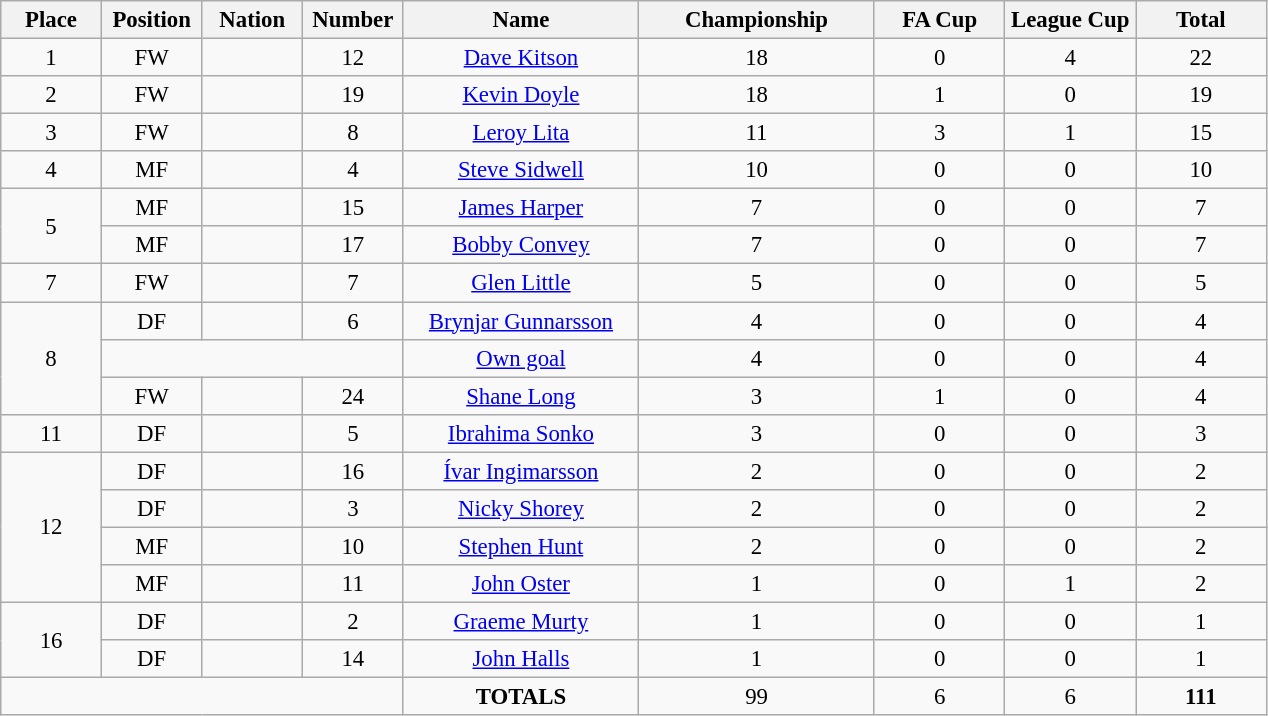<table class="wikitable" style="font-size: 95%; text-align: center;">
<tr>
<th width=60>Place</th>
<th width=60>Position</th>
<th width=60>Nation</th>
<th width=60>Number</th>
<th width=150>Name</th>
<th width=150>Championship</th>
<th width=80>FA Cup</th>
<th width=80>League Cup</th>
<th width=80>Total</th>
</tr>
<tr>
<td>1</td>
<td>FW</td>
<td></td>
<td>12</td>
<td><a href='#'>Dave Kitson</a></td>
<td>18</td>
<td>0</td>
<td>4</td>
<td>22</td>
</tr>
<tr>
<td>2</td>
<td>FW</td>
<td></td>
<td>19</td>
<td><a href='#'>Kevin Doyle</a></td>
<td>18</td>
<td>1</td>
<td>0</td>
<td>19</td>
</tr>
<tr>
<td>3</td>
<td>FW</td>
<td></td>
<td>8</td>
<td><a href='#'>Leroy Lita</a></td>
<td>11</td>
<td>3</td>
<td>1</td>
<td>15</td>
</tr>
<tr>
<td>4</td>
<td>MF</td>
<td></td>
<td>4</td>
<td><a href='#'>Steve Sidwell</a></td>
<td>10</td>
<td>0</td>
<td>0</td>
<td>10</td>
</tr>
<tr>
<td rowspan="2">5</td>
<td>MF</td>
<td></td>
<td>15</td>
<td><a href='#'>James Harper</a></td>
<td>7</td>
<td>0</td>
<td>0</td>
<td>7</td>
</tr>
<tr>
<td>MF</td>
<td></td>
<td>17</td>
<td><a href='#'>Bobby Convey</a></td>
<td>7</td>
<td>0</td>
<td>0</td>
<td>7</td>
</tr>
<tr>
<td>7</td>
<td>FW</td>
<td></td>
<td>7</td>
<td><a href='#'>Glen Little</a></td>
<td>5</td>
<td>0</td>
<td>0</td>
<td>5</td>
</tr>
<tr>
<td rowspan="3">8</td>
<td>DF</td>
<td></td>
<td>6</td>
<td><a href='#'>Brynjar Gunnarsson</a></td>
<td>4</td>
<td>0</td>
<td>0</td>
<td>4</td>
</tr>
<tr>
<td colspan="3"></td>
<td><a href='#'>Own goal</a></td>
<td>4</td>
<td>0</td>
<td>0</td>
<td>4</td>
</tr>
<tr>
<td>FW</td>
<td></td>
<td>24</td>
<td><a href='#'>Shane Long</a></td>
<td>3</td>
<td>1</td>
<td>0</td>
<td>4</td>
</tr>
<tr>
<td>11</td>
<td>DF</td>
<td></td>
<td>5</td>
<td><a href='#'>Ibrahima Sonko</a></td>
<td>3</td>
<td>0</td>
<td>0</td>
<td>3</td>
</tr>
<tr>
<td rowspan="4">12</td>
<td>DF</td>
<td></td>
<td>16</td>
<td><a href='#'>Ívar Ingimarsson</a></td>
<td>2</td>
<td>0</td>
<td>0</td>
<td>2</td>
</tr>
<tr>
<td>DF</td>
<td></td>
<td>3</td>
<td><a href='#'>Nicky Shorey</a></td>
<td>2</td>
<td>0</td>
<td>0</td>
<td>2</td>
</tr>
<tr>
<td>MF</td>
<td></td>
<td>10</td>
<td><a href='#'>Stephen Hunt</a></td>
<td>2</td>
<td>0</td>
<td>0</td>
<td>2</td>
</tr>
<tr>
<td>MF</td>
<td></td>
<td>11</td>
<td><a href='#'>John Oster</a></td>
<td>1</td>
<td>0</td>
<td>1</td>
<td>2</td>
</tr>
<tr>
<td rowspan="2">16</td>
<td>DF</td>
<td></td>
<td>2</td>
<td><a href='#'>Graeme Murty</a></td>
<td>1</td>
<td>0</td>
<td>0</td>
<td>1</td>
</tr>
<tr>
<td>DF</td>
<td></td>
<td>14</td>
<td><a href='#'>John Halls</a></td>
<td>1</td>
<td>0</td>
<td>0</td>
<td>1</td>
</tr>
<tr>
<td colspan="4"></td>
<td><strong>TOTALS</strong></td>
<td>99</td>
<td>6</td>
<td>6</td>
<td><strong>111</strong></td>
</tr>
</table>
